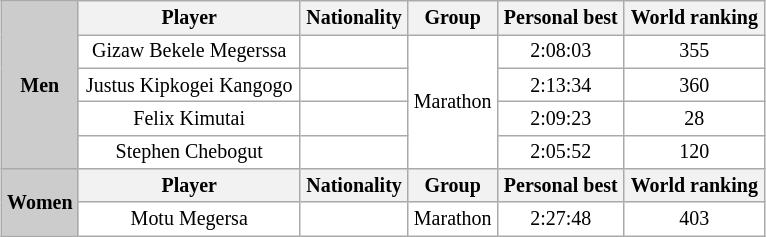<table style="white-space: nowrap;">
<tr style="vertical-align:top;">
<td style="vertical-align:top;"><br><table class="wikitable" style="text-align:center; font-size: smaller;width:100%;background-color:white;">
<tr>
<th rowspan="5" style="background-color:#ccc;">Men</th>
<th>Player</th>
<th>Nationality</th>
<th>Group</th>
<th>Personal best</th>
<th>World ranking</th>
</tr>
<tr>
<td>Gizaw Bekele Megerssa</td>
<td></td>
<td rowspan="4">Marathon</td>
<td>2:08:03</td>
<td>355</td>
</tr>
<tr>
<td>Justus Kipkogei Kangogo</td>
<td></td>
<td>2:13:34</td>
<td>360</td>
</tr>
<tr>
<td>Felix Kimutai</td>
<td></td>
<td>2:09:23</td>
<td>28</td>
</tr>
<tr>
<td>Stephen Chebogut</td>
<td></td>
<td>2:05:52</td>
<td>120</td>
</tr>
<tr>
<th rowspan="2" style="background-color:#ccc;">Women</th>
<th>Player</th>
<th>Nationality</th>
<th>Group</th>
<th>Personal best</th>
<th>World ranking</th>
</tr>
<tr>
<td>Motu Megersa</td>
<td></td>
<td>Marathon</td>
<td>2:27:48</td>
<td>403</td>
</tr>
</table>
</td>
</tr>
</table>
